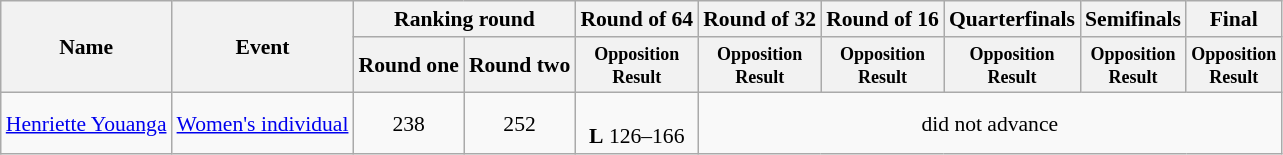<table class=wikitable style="font-size:90%">
<tr>
<th rowspan="2">Name</th>
<th rowspan="2">Event</th>
<th colspan="2">Ranking round</th>
<th>Round of 64</th>
<th>Round of 32</th>
<th>Round of 16</th>
<th>Quarterfinals</th>
<th>Semifinals</th>
<th>Final</th>
</tr>
<tr>
<th style="line-height:1em">Round one</th>
<th style="line-height:1em">Round two</th>
<th style="line-height:1em"><small>Opposition<br>Result</small></th>
<th style="line-height:1em"><small>Opposition<br>Result</small></th>
<th style="line-height:1em"><small>Opposition<br>Result</small></th>
<th style="line-height:1em"><small>Opposition<br>Result</small></th>
<th style="line-height:1em"><small>Opposition<br>Result</small></th>
<th style="line-height:1em"><small>Opposition<br>Result</small></th>
</tr>
<tr>
<td><a href='#'>Henriette Youanga</a></td>
<td><a href='#'>Women's individual</a></td>
<td align="center">238</td>
<td align="center">252</td>
<td align="center"><br><strong>L</strong> 126–166</td>
<td align="center" colspan="5">did not advance</td>
</tr>
</table>
